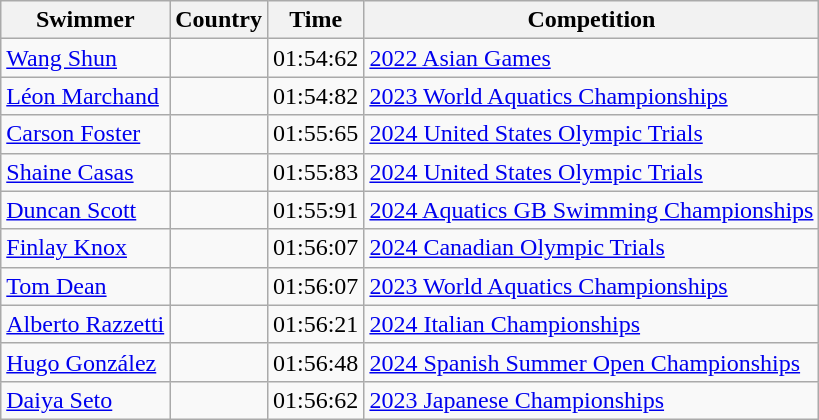<table class="wikitable sortable mw-collapsible">
<tr>
<th scope="col">Swimmer</th>
<th scope="col">Country</th>
<th scope="col">Time</th>
<th scope="col">Competition</th>
</tr>
<tr>
<td><a href='#'>Wang Shun</a></td>
<td></td>
<td>01:54:62</td>
<td><a href='#'>2022 Asian Games</a></td>
</tr>
<tr>
<td><a href='#'>Léon Marchand</a></td>
<td></td>
<td>01:54:82</td>
<td><a href='#'>2023 World Aquatics Championships</a></td>
</tr>
<tr>
<td><a href='#'>Carson Foster</a></td>
<td></td>
<td>01:55:65</td>
<td><a href='#'>2024 United States Olympic Trials</a></td>
</tr>
<tr>
<td><a href='#'>Shaine Casas</a></td>
<td></td>
<td>01:55:83</td>
<td><a href='#'>2024 United States Olympic Trials</a></td>
</tr>
<tr>
<td><a href='#'>Duncan Scott</a></td>
<td></td>
<td>01:55:91</td>
<td><a href='#'>2024 Aquatics GB Swimming Championships</a></td>
</tr>
<tr>
<td><a href='#'>Finlay Knox</a></td>
<td></td>
<td>01:56:07</td>
<td><a href='#'>2024 Canadian Olympic Trials</a></td>
</tr>
<tr>
<td><a href='#'>Tom Dean</a></td>
<td></td>
<td>01:56:07</td>
<td><a href='#'>2023 World Aquatics Championships</a></td>
</tr>
<tr>
<td><a href='#'>Alberto Razzetti</a></td>
<td></td>
<td>01:56:21</td>
<td><a href='#'>2024 Italian Championships</a></td>
</tr>
<tr>
<td><a href='#'>Hugo González</a></td>
<td></td>
<td>01:56:48</td>
<td><a href='#'>2024 Spanish Summer Open Championships</a></td>
</tr>
<tr>
<td><a href='#'>Daiya Seto</a></td>
<td></td>
<td>01:56:62</td>
<td><a href='#'>2023 Japanese Championships</a></td>
</tr>
</table>
